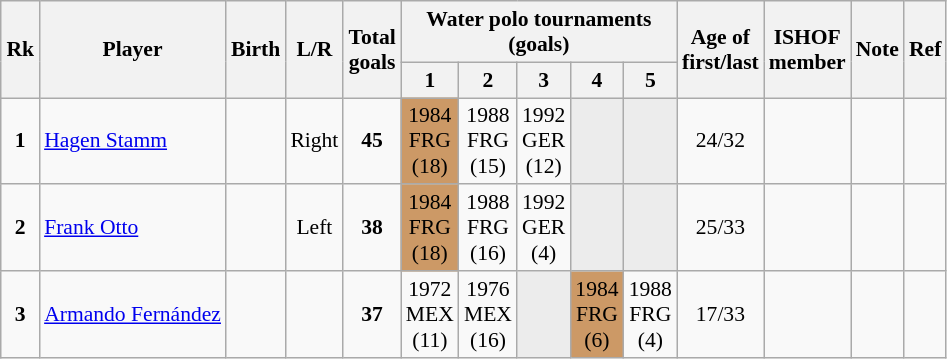<table class="wikitable sortable" style="text-align: center; font-size: 90%; margin-left: 1em;">
<tr>
<th rowspan="2">Rk</th>
<th rowspan="2">Player</th>
<th rowspan="2">Birth</th>
<th rowspan="2">L/R</th>
<th rowspan="2">Total<br>goals</th>
<th colspan="5">Water polo tournaments<br>(goals)</th>
<th rowspan="2">Age of<br>first/last</th>
<th rowspan="2">ISHOF<br>member</th>
<th rowspan="2">Note</th>
<th rowspan="2" class="unsortable">Ref</th>
</tr>
<tr>
<th>1</th>
<th style="width: 2em;" class="unsortable">2</th>
<th style="width: 2em;" class="unsortable">3</th>
<th style="width: 2em;" class="unsortable">4</th>
<th style="width: 2em;" class="unsortable">5</th>
</tr>
<tr>
<td><strong>1</strong></td>
<td style="text-align: left;" data-sort-value="Stamm, Hagen"><a href='#'>Hagen Stamm</a></td>
<td></td>
<td>Right</td>
<td><strong>45</strong></td>
<td style="background-color: #cc9966;">1984<br>FRG<br>(18)</td>
<td>1988<br>FRG<br>(15)</td>
<td>1992<br>GER<br>(12)</td>
<td style="background-color: #ececec;"></td>
<td style="background-color: #ececec;"></td>
<td>24/32</td>
<td></td>
<td style="text-align: left;"></td>
<td></td>
</tr>
<tr>
<td><strong>2</strong></td>
<td style="text-align: left;" data-sort-value="Otto, Frank"><a href='#'>Frank Otto</a></td>
<td></td>
<td>Left</td>
<td><strong>38</strong></td>
<td style="background-color: #cc9966;">1984<br>FRG<br>(18)</td>
<td>1988<br>FRG<br>(16)</td>
<td>1992<br>GER<br>(4)</td>
<td style="background-color: #ececec;"></td>
<td style="background-color: #ececec;"></td>
<td>25/33</td>
<td></td>
<td style="text-align: left;"></td>
<td></td>
</tr>
<tr>
<td><strong>3</strong></td>
<td style="text-align: left;" data-sort-value="Fernández, Armando"><a href='#'>Armando Fernández</a></td>
<td></td>
<td></td>
<td><strong>37</strong></td>
<td>1972<br>MEX<br>(11)</td>
<td>1976<br>MEX<br>(16)</td>
<td style="background-color: #ececec;"></td>
<td style="background-color: #cc9966;">1984<br>FRG<br>(6)</td>
<td>1988<br>FRG<br>(4)</td>
<td>17/33</td>
<td></td>
<td style="text-align: left;"></td>
<td></td>
</tr>
</table>
